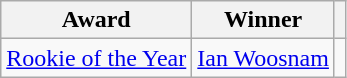<table class="wikitable">
<tr>
<th>Award</th>
<th>Winner</th>
<th></th>
</tr>
<tr>
<td><a href='#'>Rookie of the Year</a></td>
<td> <a href='#'>Ian Woosnam</a></td>
<td></td>
</tr>
</table>
